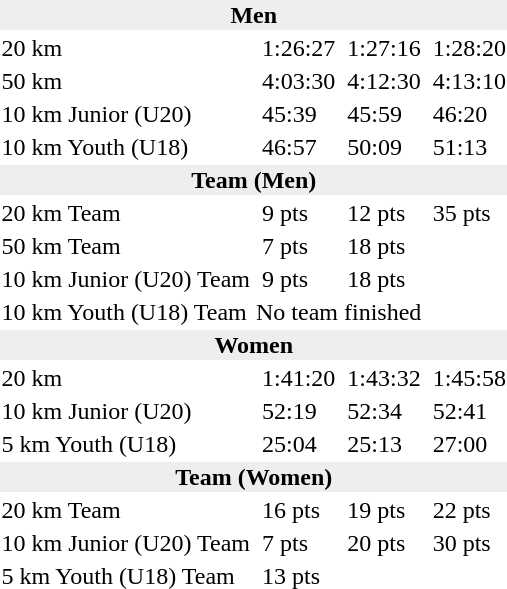<table>
<tr>
<td colspan=7 bgcolor=#eeeeee style=text-align:center;><strong>Men</strong></td>
</tr>
<tr>
<td>20 km</td>
<td></td>
<td>1:26:27</td>
<td></td>
<td>1:27:16</td>
<td></td>
<td>1:28:20</td>
</tr>
<tr>
<td>50 km</td>
<td></td>
<td>4:03:30</td>
<td></td>
<td>4:12:30</td>
<td></td>
<td>4:13:10</td>
</tr>
<tr>
<td>10 km Junior (U20)</td>
<td></td>
<td>45:39</td>
<td></td>
<td>45:59</td>
<td></td>
<td>46:20</td>
</tr>
<tr>
<td>10 km Youth (U18)</td>
<td></td>
<td>46:57</td>
<td></td>
<td>50:09</td>
<td></td>
<td>51:13</td>
</tr>
<tr>
<td colspan=7 bgcolor=#eeeeee style=text-align:center;><strong>Team (Men)</strong></td>
</tr>
<tr>
<td>20 km Team</td>
<td></td>
<td>9 pts</td>
<td></td>
<td>12 pts</td>
<td></td>
<td>35 pts</td>
</tr>
<tr>
<td>50 km Team</td>
<td></td>
<td>7 pts</td>
<td></td>
<td>18 pts</td>
<td></td>
<td></td>
</tr>
<tr>
<td>10 km Junior (U20) Team</td>
<td></td>
<td>9 pts</td>
<td></td>
<td>18 pts</td>
<td></td>
<td></td>
</tr>
<tr>
<td>10 km Youth (U18) Team</td>
<td colspan=6>No team finished</td>
</tr>
<tr>
<td colspan=7 bgcolor=#eeeeee style=text-align:center;><strong>Women</strong></td>
</tr>
<tr>
<td>20 km</td>
<td></td>
<td>1:41:20</td>
<td></td>
<td>1:43:32</td>
<td></td>
<td>1:45:58</td>
</tr>
<tr>
<td>10 km Junior (U20)</td>
<td></td>
<td>52:19</td>
<td></td>
<td>52:34</td>
<td></td>
<td>52:41</td>
</tr>
<tr>
<td>5 km Youth (U18)</td>
<td></td>
<td>25:04</td>
<td></td>
<td>25:13</td>
<td></td>
<td>27:00</td>
</tr>
<tr>
<td colspan=7 bgcolor=#eeeeee style=text-align:center;><strong>Team (Women)</strong></td>
</tr>
<tr>
<td>20 km Team</td>
<td></td>
<td>16 pts</td>
<td></td>
<td>19 pts</td>
<td></td>
<td>22 pts</td>
</tr>
<tr>
<td>10 km Junior (U20) Team</td>
<td></td>
<td>7 pts</td>
<td></td>
<td>20 pts</td>
<td></td>
<td>30 pts</td>
</tr>
<tr>
<td>5 km Youth (U18) Team</td>
<td></td>
<td>13 pts</td>
<td></td>
<td></td>
<td></td>
<td></td>
</tr>
</table>
